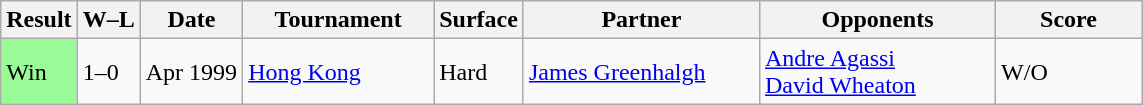<table class="sortable wikitable">
<tr>
<th>Result</th>
<th class="unsortable">W–L</th>
<th>Date</th>
<th style="width:120px">Tournament</th>
<th>Surface</th>
<th style="width:150px">Partner</th>
<th style="width:150px">Opponents</th>
<th style="width:90px" class="unsortable">Score</th>
</tr>
<tr>
<td style="background:#98fb98;">Win</td>
<td>1–0</td>
<td>Apr 1999</td>
<td><a href='#'>Hong Kong</a></td>
<td>Hard</td>
<td> <a href='#'>James Greenhalgh</a></td>
<td> <a href='#'>Andre Agassi</a><br> <a href='#'>David Wheaton</a></td>
<td>W/O</td>
</tr>
</table>
